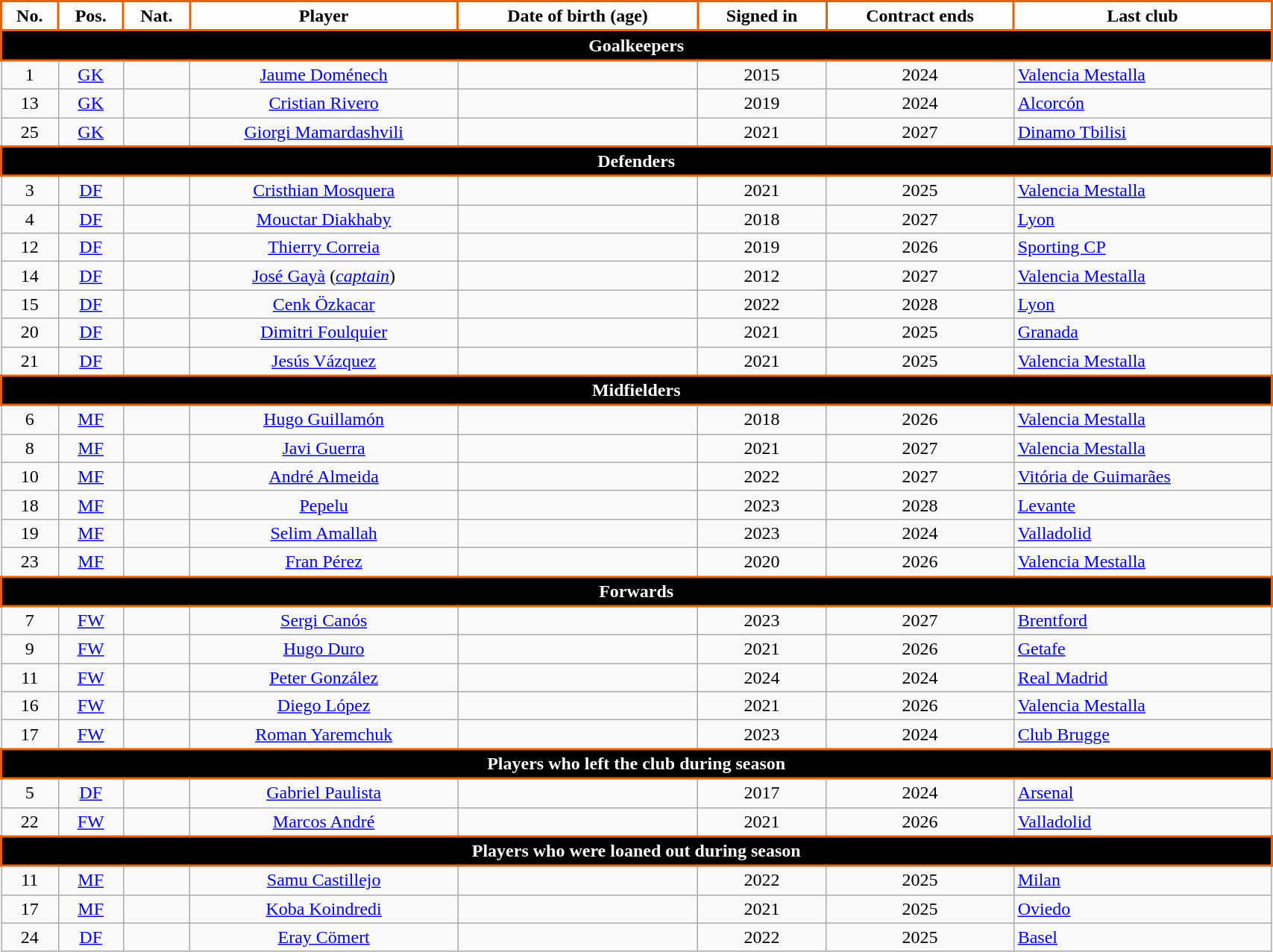<table class="wikitable sortable" style="text-align:center; font-size:100%;width:90%;">
<tr>
<th style="background:#FFFFFF; color:#000000; border:2px solid #E86100;" text-align:center;">No.</th>
<th style="background:#FFFFFF; color:#000000; border:2px solid #E86100;" text-align:center;">Pos.</th>
<th style="background:#FFFFFF; color:#000000; border:2px solid #E86100;" text-align:center;">Nat.</th>
<th style="background:#FFFFFF; color:#000000; border:2px solid #E86100;" text-align:center;">Player</th>
<th style="background:#FFFFFF; color:#000000; border:2px solid #E86100;" text-align:center;">Date of birth (age)</th>
<th style="background:#FFFFFF; color:#000000; border:2px solid #E86100;" text-align:center;">Signed in</th>
<th style="background:#FFFFFF; color:#000000; border:2px solid #E86100;" text-align:center;">Contract ends</th>
<th style="background:#FFFFFF; color:#000000; border:2px solid #E86100;" text-align:center;">Last club</th>
</tr>
<tr>
<th colspan="8" style="background:#000000; color:#FFFFFF; border:2px solid #E86100;" text-align:center;">Goalkeepers</th>
</tr>
<tr>
<td>1</td>
<td><a href='#'>GK</a></td>
<td></td>
<td align=center><a href='#'>Jaume Doménech</a></td>
<td></td>
<td>2015</td>
<td>2024</td>
<td align=left> <a href='#'>Valencia Mestalla</a></td>
</tr>
<tr>
<td>13</td>
<td><a href='#'>GK</a></td>
<td></td>
<td align=center><a href='#'>Cristian Rivero</a></td>
<td></td>
<td>2019</td>
<td>2024</td>
<td align=left> <a href='#'>Alcorcón</a></td>
</tr>
<tr>
<td>25</td>
<td><a href='#'>GK</a></td>
<td></td>
<td align=center><a href='#'>Giorgi Mamardashvili</a></td>
<td></td>
<td>2021</td>
<td>2027</td>
<td align=left> <a href='#'>Dinamo Tbilisi</a></td>
</tr>
<tr>
<th colspan="8" style="background:#000000; color:#FFFFFF; border:2px solid #E86100;" text-align:center;">Defenders</th>
</tr>
<tr>
<td>3</td>
<td><a href='#'>DF</a></td>
<td></td>
<td align=center><a href='#'>Cristhian Mosquera</a></td>
<td></td>
<td>2021</td>
<td>2025</td>
<td align=left> <a href='#'>Valencia Mestalla</a></td>
</tr>
<tr>
<td>4</td>
<td><a href='#'>DF</a></td>
<td></td>
<td align=center><a href='#'>Mouctar Diakhaby</a></td>
<td></td>
<td>2018</td>
<td>2027</td>
<td align=left> <a href='#'>Lyon</a></td>
</tr>
<tr>
<td>12</td>
<td><a href='#'>DF</a></td>
<td></td>
<td align=center><a href='#'>Thierry Correia</a></td>
<td></td>
<td>2019</td>
<td>2026</td>
<td align=left> <a href='#'>Sporting CP</a></td>
</tr>
<tr>
<td>14</td>
<td><a href='#'>DF</a></td>
<td></td>
<td align=center><a href='#'>José Gayà</a> (<em><a href='#'>captain</a></em>)</td>
<td></td>
<td>2012</td>
<td>2027</td>
<td align=left> <a href='#'>Valencia Mestalla</a></td>
</tr>
<tr>
<td>15</td>
<td><a href='#'>DF</a></td>
<td></td>
<td align=center><a href='#'>Cenk Özkacar</a></td>
<td></td>
<td>2022</td>
<td>2028</td>
<td align=left> <a href='#'>Lyon</a></td>
</tr>
<tr>
<td>20</td>
<td><a href='#'>DF</a></td>
<td></td>
<td align=center><a href='#'>Dimitri Foulquier</a></td>
<td></td>
<td>2021</td>
<td>2025</td>
<td align=left> <a href='#'>Granada</a></td>
</tr>
<tr>
<td>21</td>
<td><a href='#'>DF</a></td>
<td></td>
<td align=center><a href='#'>Jesús Vázquez</a></td>
<td></td>
<td>2021</td>
<td>2025</td>
<td align=left> <a href='#'>Valencia Mestalla</a></td>
</tr>
<tr>
<th colspan="8" style="background:#000000; color:#FFFFFF; border:2px solid #E86100;" text-align:center;">Midfielders</th>
</tr>
<tr>
<td>6</td>
<td><a href='#'>MF</a></td>
<td></td>
<td align=center><a href='#'>Hugo Guillamón</a></td>
<td></td>
<td>2018</td>
<td>2026</td>
<td align=left> <a href='#'>Valencia Mestalla</a></td>
</tr>
<tr>
<td>8</td>
<td><a href='#'>MF</a></td>
<td></td>
<td align=center><a href='#'>Javi Guerra</a></td>
<td></td>
<td>2021</td>
<td>2027</td>
<td align=left> <a href='#'>Valencia Mestalla</a></td>
</tr>
<tr>
<td>10</td>
<td><a href='#'>MF</a></td>
<td></td>
<td align=center><a href='#'>André Almeida</a></td>
<td></td>
<td>2022</td>
<td>2027</td>
<td align=left> <a href='#'>Vitória de Guimarães</a></td>
</tr>
<tr>
<td>18</td>
<td><a href='#'>MF</a></td>
<td></td>
<td align=center><a href='#'>Pepelu</a></td>
<td></td>
<td>2023</td>
<td>2028</td>
<td align=left> <a href='#'>Levante</a></td>
</tr>
<tr>
<td>19</td>
<td><a href='#'>MF</a></td>
<td></td>
<td align=center><a href='#'>Selim Amallah</a></td>
<td></td>
<td>2023</td>
<td>2024</td>
<td align=left> <a href='#'>Valladolid</a></td>
</tr>
<tr>
<td>23</td>
<td><a href='#'>MF</a></td>
<td></td>
<td align=center><a href='#'>Fran Pérez</a></td>
<td></td>
<td>2020</td>
<td>2026</td>
<td align=left> <a href='#'>Valencia Mestalla</a></td>
</tr>
<tr>
<th colspan="8" style="background:#000000; color:#FFFFFF; border:2px solid #E86100;" text-align:center;">Forwards</th>
</tr>
<tr>
<td>7</td>
<td><a href='#'>FW</a></td>
<td></td>
<td align=center><a href='#'>Sergi Canós</a></td>
<td></td>
<td>2023</td>
<td>2027</td>
<td align=left> <a href='#'>Brentford</a></td>
</tr>
<tr>
<td>9</td>
<td><a href='#'>FW</a></td>
<td></td>
<td align=center><a href='#'>Hugo Duro</a></td>
<td></td>
<td>2021</td>
<td>2026</td>
<td align=left> <a href='#'>Getafe</a></td>
</tr>
<tr>
<td>11</td>
<td><a href='#'>FW</a></td>
<td></td>
<td align=center><a href='#'>Peter González</a></td>
<td></td>
<td>2024</td>
<td>2024</td>
<td align=left> <a href='#'>Real Madrid</a></td>
</tr>
<tr>
<td>16</td>
<td><a href='#'>FW</a></td>
<td></td>
<td align=center><a href='#'>Diego López</a></td>
<td></td>
<td>2021</td>
<td>2026</td>
<td align=left> <a href='#'>Valencia Mestalla</a></td>
</tr>
<tr>
<td>17</td>
<td><a href='#'>FW</a></td>
<td></td>
<td align=center><a href='#'>Roman Yaremchuk</a></td>
<td></td>
<td>2023</td>
<td>2024</td>
<td align=left> <a href='#'>Club Brugge</a></td>
</tr>
<tr>
<th colspan="8" style="background:#000000; color:#FFFFFF; border:2px solid #E86100;" text-align:center;">Players who left the club during season</th>
</tr>
<tr>
<td>5</td>
<td><a href='#'>DF</a></td>
<td></td>
<td align=center><a href='#'>Gabriel Paulista</a></td>
<td></td>
<td>2017</td>
<td>2024</td>
<td align=left> <a href='#'>Arsenal</a></td>
</tr>
<tr>
<td>22</td>
<td><a href='#'>FW</a></td>
<td></td>
<td align=center><a href='#'>Marcos André</a></td>
<td></td>
<td>2021</td>
<td>2026</td>
<td align=left> <a href='#'>Valladolid</a></td>
</tr>
<tr>
<th colspan="8" style="background:#000000; color:#FFFFFF; border:2px solid #E86100;" text-align:center;">Players who were loaned out during season</th>
</tr>
<tr>
<td>11</td>
<td><a href='#'>MF</a></td>
<td></td>
<td align=center><a href='#'>Samu Castillejo</a></td>
<td></td>
<td>2022</td>
<td>2025</td>
<td align=left> <a href='#'>Milan</a></td>
</tr>
<tr>
<td>17</td>
<td><a href='#'>MF</a></td>
<td></td>
<td align=center><a href='#'>Koba Koindredi</a></td>
<td></td>
<td>2021</td>
<td>2025</td>
<td align=left> <a href='#'>Oviedo</a></td>
</tr>
<tr>
<td>24</td>
<td><a href='#'>DF</a></td>
<td></td>
<td align=center><a href='#'>Eray Cömert</a></td>
<td></td>
<td>2022</td>
<td>2025</td>
<td align=left> <a href='#'>Basel</a></td>
</tr>
</table>
